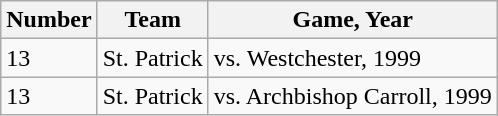<table class="wikitable">
<tr>
<th>Number</th>
<th>Team</th>
<th>Game, Year</th>
</tr>
<tr>
<td>13</td>
<td>St. Patrick</td>
<td>vs. Westchester, 1999</td>
</tr>
<tr>
<td>13</td>
<td>St. Patrick</td>
<td>vs. Archbishop Carroll, 1999</td>
</tr>
</table>
